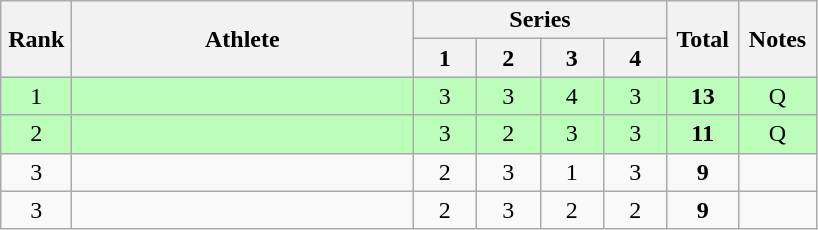<table class="wikitable" style="text-align:center">
<tr>
<th rowspan=2 width=40>Rank</th>
<th rowspan=2 width=220>Athlete</th>
<th colspan=4>Series</th>
<th rowspan=2 width=40>Total</th>
<th rowspan=2 width=45>Notes</th>
</tr>
<tr bgcolor=bbffbb>
<th width=35>1</th>
<th width=35>2</th>
<th width=35>3</th>
<th width=35>4</th>
</tr>
<tr bgcolor=bbffbb>
<td>1</td>
<td align=left></td>
<td>3</td>
<td>3</td>
<td>4</td>
<td>3</td>
<td><strong>13</strong></td>
<td>Q</td>
</tr>
<tr bgcolor=bbffbb>
<td>2</td>
<td align=left></td>
<td>3</td>
<td>2</td>
<td>3</td>
<td>3</td>
<td><strong>11</strong></td>
<td>Q</td>
</tr>
<tr>
<td>3</td>
<td align=left></td>
<td>2</td>
<td>3</td>
<td>1</td>
<td>3</td>
<td><strong>9</strong></td>
<td></td>
</tr>
<tr>
<td>3</td>
<td align=left></td>
<td>2</td>
<td>3</td>
<td>2</td>
<td>2</td>
<td><strong>9</strong></td>
<td></td>
</tr>
</table>
